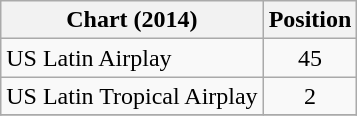<table class="wikitable">
<tr>
<th scope="col">Chart (2014)</th>
<th scope="col">Position</th>
</tr>
<tr>
<td>US Latin Airplay</td>
<td style="text-align:center;">45</td>
</tr>
<tr>
<td>US Latin Tropical Airplay</td>
<td style="text-align:center;">2</td>
</tr>
<tr>
</tr>
</table>
